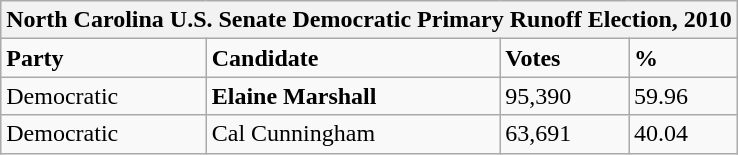<table class="wikitable">
<tr>
<th colspan="4">North Carolina U.S. Senate Democratic Primary Runoff Election, 2010</th>
</tr>
<tr>
<td><strong>Party</strong></td>
<td><strong>Candidate</strong></td>
<td><strong>Votes</strong></td>
<td><strong>%</strong></td>
</tr>
<tr>
<td>Democratic</td>
<td><strong>Elaine Marshall</strong></td>
<td>95,390</td>
<td>59.96</td>
</tr>
<tr>
<td>Democratic</td>
<td>Cal Cunningham</td>
<td>63,691</td>
<td>40.04</td>
</tr>
</table>
